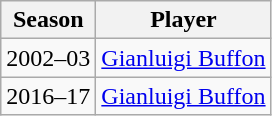<table class="wikitable">
<tr>
<th>Season</th>
<th>Player</th>
</tr>
<tr>
<td>2002–03</td>
<td> <a href='#'>Gianluigi Buffon</a></td>
</tr>
<tr>
<td>2016–17</td>
<td> <a href='#'>Gianluigi Buffon</a></td>
</tr>
</table>
